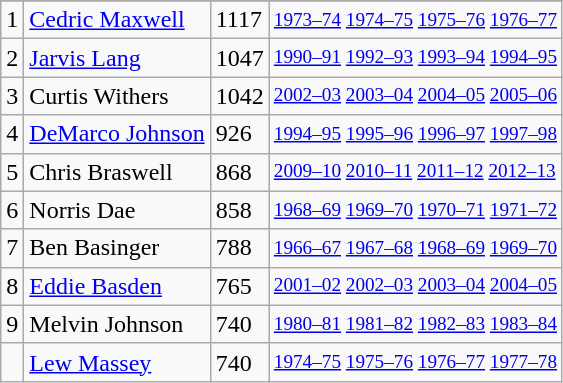<table class="wikitable">
<tr>
</tr>
<tr>
<td>1</td>
<td><a href='#'>Cedric Maxwell</a></td>
<td>1117</td>
<td style="font-size:80%;"><a href='#'>1973–74</a> <a href='#'>1974–75</a> <a href='#'>1975–76</a> <a href='#'>1976–77</a></td>
</tr>
<tr>
<td>2</td>
<td><a href='#'>Jarvis Lang</a></td>
<td>1047</td>
<td style="font-size:80%;"><a href='#'>1990–91</a> <a href='#'>1992–93</a> <a href='#'>1993–94</a> <a href='#'>1994–95</a></td>
</tr>
<tr>
<td>3</td>
<td>Curtis Withers</td>
<td>1042</td>
<td style="font-size:80%;"><a href='#'>2002–03</a> <a href='#'>2003–04</a> <a href='#'>2004–05</a> <a href='#'>2005–06</a></td>
</tr>
<tr>
<td>4</td>
<td><a href='#'>DeMarco Johnson</a></td>
<td>926</td>
<td style="font-size:80%;"><a href='#'>1994–95</a> <a href='#'>1995–96</a> <a href='#'>1996–97</a> <a href='#'>1997–98</a></td>
</tr>
<tr>
<td>5</td>
<td>Chris Braswell</td>
<td>868</td>
<td style="font-size:80%;"><a href='#'>2009–10</a> <a href='#'>2010–11</a> <a href='#'>2011–12</a> <a href='#'>2012–13</a></td>
</tr>
<tr>
<td>6</td>
<td>Norris Dae</td>
<td>858</td>
<td style="font-size:80%;"><a href='#'>1968–69</a> <a href='#'>1969–70</a> <a href='#'>1970–71</a> <a href='#'>1971–72</a></td>
</tr>
<tr>
<td>7</td>
<td>Ben Basinger</td>
<td>788</td>
<td style="font-size:80%;"><a href='#'>1966–67</a> <a href='#'>1967–68</a> <a href='#'>1968–69</a> <a href='#'>1969–70</a></td>
</tr>
<tr>
<td>8</td>
<td><a href='#'>Eddie Basden</a></td>
<td>765</td>
<td style="font-size:80%;"><a href='#'>2001–02</a> <a href='#'>2002–03</a> <a href='#'>2003–04</a> <a href='#'>2004–05</a></td>
</tr>
<tr>
<td>9</td>
<td>Melvin Johnson</td>
<td>740</td>
<td style="font-size:80%;"><a href='#'>1980–81</a> <a href='#'>1981–82</a> <a href='#'>1982–83</a> <a href='#'>1983–84</a></td>
</tr>
<tr>
<td></td>
<td><a href='#'>Lew Massey</a></td>
<td>740</td>
<td style="font-size:80%;"><a href='#'>1974–75</a> <a href='#'>1975–76</a> <a href='#'>1976–77</a> <a href='#'>1977–78</a></td>
</tr>
</table>
